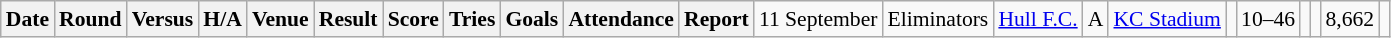<table class="wikitable defaultleft col2center col4center col7center col10right" style="font-size:90%;">
<tr>
<th>Date</th>
<th>Round</th>
<th>Versus</th>
<th>H/A</th>
<th>Venue</th>
<th>Result</th>
<th>Score</th>
<th>Tries</th>
<th>Goals</th>
<th>Attendance</th>
<th>Report</th>
<td>11 September</td>
<td>Eliminators</td>
<td> <a href='#'>Hull F.C.</a></td>
<td>A</td>
<td><a href='#'>KC Stadium</a></td>
<td></td>
<td>10–46</td>
<td></td>
<td></td>
<td>8,662</td>
<td></td>
</tr>
</table>
